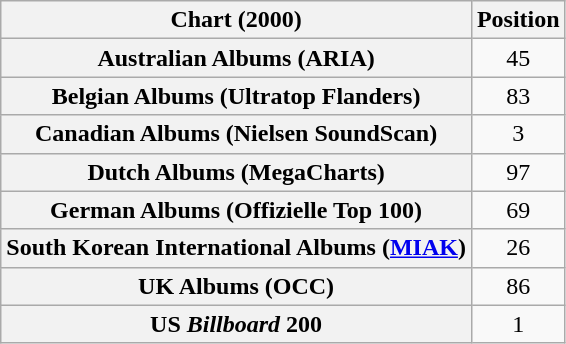<table class="wikitable sortable plainrowheaders" style="text-align:center">
<tr>
<th scope="col">Chart (2000)</th>
<th scope="col">Position</th>
</tr>
<tr>
<th scope="row">Australian Albums (ARIA)</th>
<td>45</td>
</tr>
<tr>
<th scope="row">Belgian Albums (Ultratop Flanders)</th>
<td>83</td>
</tr>
<tr>
<th scope="row">Canadian Albums (Nielsen SoundScan)</th>
<td>3</td>
</tr>
<tr>
<th scope="row">Dutch Albums (MegaCharts)</th>
<td>97</td>
</tr>
<tr>
<th scope="row">German Albums (Offizielle Top 100)</th>
<td>69</td>
</tr>
<tr>
<th scope="row">South Korean International Albums (<a href='#'>MIAK</a>)</th>
<td>26</td>
</tr>
<tr>
<th scope="row">UK Albums (OCC)</th>
<td>86</td>
</tr>
<tr>
<th scope="row">US <em>Billboard</em> 200</th>
<td>1</td>
</tr>
</table>
